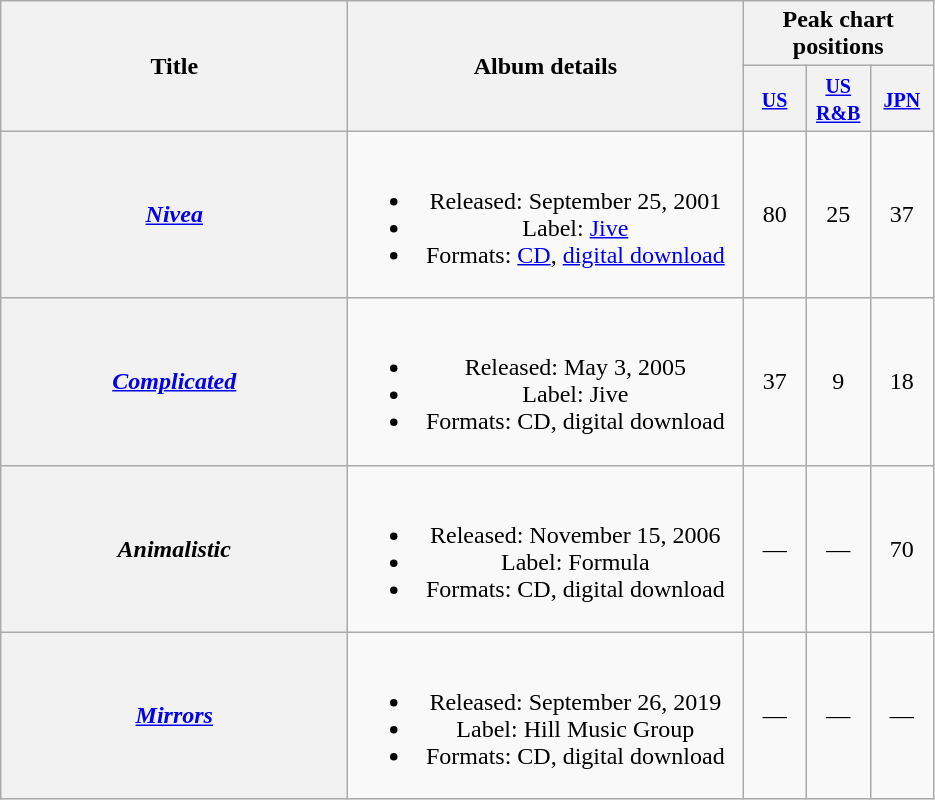<table class="wikitable plainrowheaders" style="text-align:center;">
<tr>
<th scope="col" rowspan="2" style="width:14em;">Title</th>
<th scope="col" rowspan="2" style="width:16em;">Album details</th>
<th scope="col" colspan="3">Peak chart positions</th>
</tr>
<tr>
<th style="width:35px;"><small><a href='#'>US</a></small><br></th>
<th style="width:35px;"><small><a href='#'>US<br>R&B</a></small><br></th>
<th style="width:35px;"><small><a href='#'>JPN</a></small><br></th>
</tr>
<tr>
<th scope="row"><em><a href='#'>Nivea</a></em></th>
<td><br><ul><li>Released: September 25, 2001</li><li>Label: <a href='#'>Jive</a></li><li>Formats: <a href='#'>CD</a>, <a href='#'>digital download</a></li></ul></td>
<td style="text-align:center;">80</td>
<td style="text-align:center;">25</td>
<td style="text-align:center;">37</td>
</tr>
<tr>
<th scope="row"><em><a href='#'>Complicated</a></em></th>
<td><br><ul><li>Released: May 3, 2005</li><li>Label: Jive</li><li>Formats: CD, digital download</li></ul></td>
<td style="text-align:center;">37</td>
<td style="text-align:center;">9</td>
<td style="text-align:center;">18</td>
</tr>
<tr>
<th scope="row"><em>Animalistic</em></th>
<td><br><ul><li>Released: November 15, 2006</li><li>Label: Formula</li><li>Formats: CD, digital download</li></ul></td>
<td style="text-align:center;">—</td>
<td style="text-align:center;">—</td>
<td style="text-align:center;">70</td>
</tr>
<tr>
<th scope="row"><em><a href='#'>Mirrors</a></em></th>
<td><br><ul><li>Released: September 26, 2019</li><li>Label: Hill Music Group</li><li>Formats: CD, digital download</li></ul></td>
<td style="text-align:center;">—</td>
<td style="text-align:center;">—</td>
<td style="text-align:center;">—</td>
</tr>
</table>
